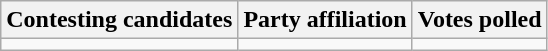<table class="wikitable sortable">
<tr>
<th>Contesting candidates</th>
<th>Party affiliation</th>
<th>Votes polled</th>
</tr>
<tr>
<td></td>
<td></td>
<td></td>
</tr>
</table>
